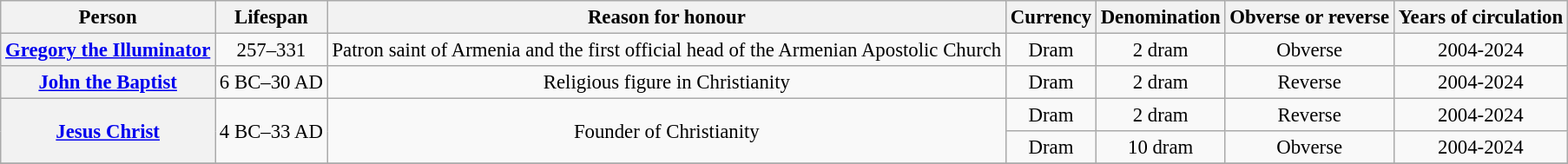<table class="wikitable" style="font-size:95%; text-align:center;">
<tr>
<th>Person</th>
<th>Lifespan</th>
<th>Reason for honour</th>
<th>Currency</th>
<th>Denomination</th>
<th>Obverse or reverse</th>
<th>Years of circulation</th>
</tr>
<tr>
<th><a href='#'>Gregory the Illuminator</a></th>
<td>257–331</td>
<td>Patron saint of Armenia and the first official head of the Armenian Apostolic Church</td>
<td>Dram</td>
<td>2 dram</td>
<td>Obverse</td>
<td>2004-2024</td>
</tr>
<tr>
<th><a href='#'>John the Baptist</a></th>
<td>6 BC–30 AD</td>
<td>Religious figure in Christianity</td>
<td>Dram</td>
<td>2 dram</td>
<td>Reverse</td>
<td>2004-2024</td>
</tr>
<tr>
<th rowspan="2"><a href='#'>Jesus Christ</a></th>
<td rowspan="2">4 BC–33 AD</td>
<td rowspan="2">Founder of Christianity</td>
<td>Dram</td>
<td>2 dram</td>
<td>Reverse</td>
<td>2004-2024</td>
</tr>
<tr>
<td>Dram</td>
<td>10 dram</td>
<td>Obverse</td>
<td>2004-2024</td>
</tr>
<tr>
</tr>
</table>
